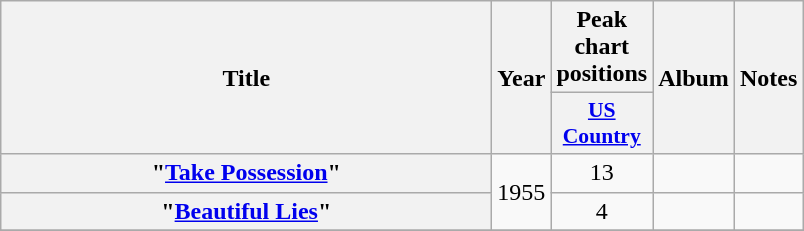<table class="wikitable plainrowheaders" style="text-align:center;" border="1">
<tr>
<th scope="col" rowspan="2" style="width:20em;">Title</th>
<th scope="col" rowspan="2">Year</th>
<th scope="col" colspan="1">Peak<br>chart<br>positions</th>
<th scope="col" rowspan="2">Album</th>
<th scope="col" rowspan="2">Notes</th>
</tr>
<tr>
<th scope="col" style="width:3em;font-size:90%;"><a href='#'>US<br>Country</a><br></th>
</tr>
<tr>
<th scope="row">"<a href='#'>Take Possession</a>"</th>
<td rowspan="2">1955</td>
<td>13</td>
<td></td>
<td></td>
</tr>
<tr>
<th scope="row">"<a href='#'>Beautiful Lies</a>"</th>
<td>4</td>
<td></td>
<td></td>
</tr>
<tr>
</tr>
</table>
